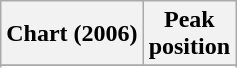<table class="wikitable sortable plainrowheaders" style="text-align:center">
<tr>
<th scope="col">Chart (2006)</th>
<th scope="col">Peak<br>position</th>
</tr>
<tr>
</tr>
<tr>
</tr>
<tr>
</tr>
<tr>
</tr>
</table>
